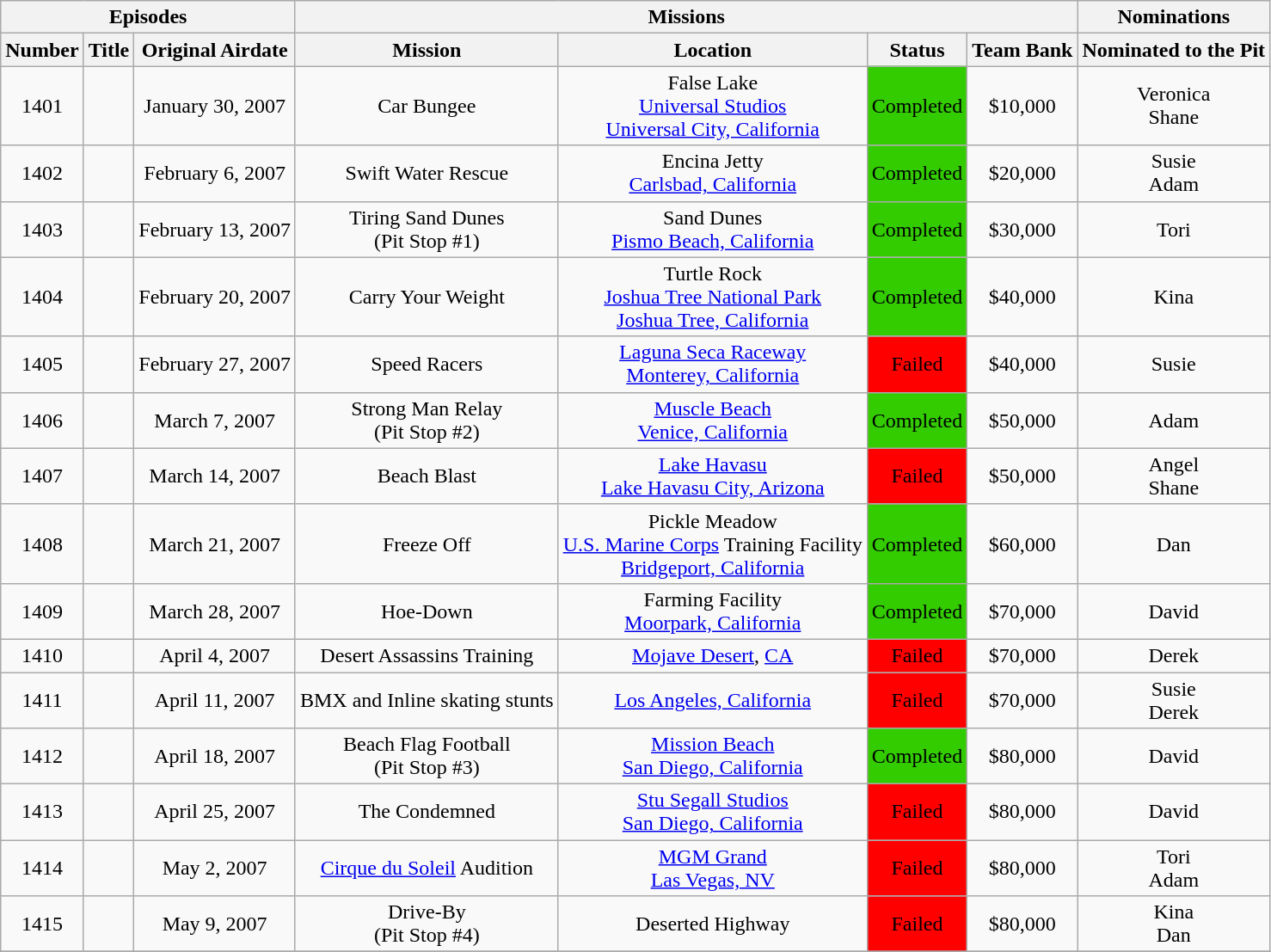<table class="wikitable" style="text-align:center">
<tr>
<th colspan=3>Episodes</th>
<th colspan=4>Missions</th>
<th>Nominations</th>
</tr>
<tr>
<th>Number</th>
<th>Title</th>
<th>Original Airdate</th>
<th>Mission</th>
<th>Location</th>
<th>Status</th>
<th>Team Bank</th>
<th>Nominated to the Pit</th>
</tr>
<tr>
<td>1401</td>
<td><em></em></td>
<td>January 30, 2007</td>
<td>Car Bungee</td>
<td>False Lake <br> <a href='#'>Universal Studios</a> <br> <a href='#'>Universal City, California</a></td>
<td bgcolor="#33CC00">Completed</td>
<td>$10,000</td>
<td>Veronica <br>Shane</td>
</tr>
<tr>
<td>1402</td>
<td><em></em></td>
<td>February 6, 2007</td>
<td>Swift Water Rescue</td>
<td>Encina Jetty <br> <a href='#'>Carlsbad, California</a></td>
<td bgcolor="#33CC00">Completed</td>
<td>$20,000</td>
<td>Susie <br> Adam</td>
</tr>
<tr>
<td>1403</td>
<td><em></em></td>
<td>February 13, 2007</td>
<td>Tiring Sand Dunes <br>(Pit Stop #1)</td>
<td>Sand Dunes <br> <a href='#'>Pismo Beach, California</a></td>
<td bgcolor="#33CC00">Completed</td>
<td>$30,000</td>
<td>Tori</td>
</tr>
<tr>
<td>1404</td>
<td><em></em></td>
<td>February 20, 2007</td>
<td>Carry Your Weight</td>
<td>Turtle Rock <br> <a href='#'>Joshua Tree National Park</a> <br> <a href='#'>Joshua Tree, California</a></td>
<td bgcolor="#33CC00">Completed</td>
<td>$40,000</td>
<td>Kina</td>
</tr>
<tr>
<td>1405</td>
<td><em></em></td>
<td>February 27, 2007</td>
<td>Speed Racers</td>
<td><a href='#'>Laguna Seca Raceway</a> <br> <a href='#'>Monterey, California</a></td>
<td bgcolor="red">Failed</td>
<td>$40,000</td>
<td>Susie</td>
</tr>
<tr>
<td>1406</td>
<td></td>
<td>March 7, 2007</td>
<td>Strong Man Relay <br>(Pit Stop #2)</td>
<td><a href='#'>Muscle Beach</a> <br> <a href='#'>Venice, California</a></td>
<td bgcolor="#33CC00">Completed</td>
<td>$50,000</td>
<td>Adam</td>
</tr>
<tr>
<td>1407</td>
<td><em></em></td>
<td>March 14, 2007</td>
<td>Beach Blast</td>
<td><a href='#'>Lake Havasu</a> <br> <a href='#'>Lake Havasu City, Arizona</a></td>
<td bgcolor="red">Failed</td>
<td>$50,000</td>
<td>Angel <br>Shane</td>
</tr>
<tr>
<td>1408</td>
<td><em></em></td>
<td>March 21, 2007</td>
<td>Freeze Off</td>
<td>Pickle Meadow <br><a href='#'>U.S. Marine Corps</a> Training Facility<br> <a href='#'>Bridgeport, California</a></td>
<td bgcolor="#33CC00">Completed</td>
<td>$60,000</td>
<td>Dan</td>
</tr>
<tr>
<td>1409</td>
<td></td>
<td>March 28, 2007</td>
<td>Hoe-Down</td>
<td>Farming Facility<br> <a href='#'>Moorpark, California</a></td>
<td bgcolor="#33CC00">Completed</td>
<td>$70,000</td>
<td>David</td>
</tr>
<tr>
<td>1410</td>
<td><em></em></td>
<td>April 4, 2007</td>
<td>Desert Assassins Training</td>
<td><a href='#'>Mojave Desert</a>, <a href='#'>CA</a></td>
<td bgcolor="red">Failed</td>
<td>$70,000</td>
<td>Derek</td>
</tr>
<tr>
<td>1411</td>
<td><em></em></td>
<td>April 11, 2007</td>
<td>BMX and Inline skating stunts</td>
<td><a href='#'>Los Angeles, California</a></td>
<td bgcolor="red">Failed</td>
<td>$70,000</td>
<td>Susie <br>Derek</td>
</tr>
<tr>
<td>1412</td>
<td></td>
<td>April 18, 2007</td>
<td>Beach Flag Football<br>(Pit Stop #3)</td>
<td><a href='#'>Mission Beach</a> <br><a href='#'>San Diego, California</a></td>
<td bgcolor="#33CC00">Completed</td>
<td>$80,000</td>
<td>David</td>
</tr>
<tr>
<td>1413</td>
<td><em></em></td>
<td>April 25, 2007</td>
<td>The Condemned</td>
<td><a href='#'>Stu Segall Studios</a> <br><a href='#'>San Diego, California</a></td>
<td bgcolor="red">Failed</td>
<td>$80,000</td>
<td>David</td>
</tr>
<tr>
<td>1414</td>
<td><em></em></td>
<td>May 2, 2007</td>
<td><a href='#'>Cirque du Soleil</a> Audition</td>
<td><a href='#'>MGM Grand</a> <br><a href='#'>Las Vegas, NV</a></td>
<td bgcolor="red">Failed</td>
<td>$80,000</td>
<td>Tori <br> Adam</td>
</tr>
<tr>
<td>1415</td>
<td></td>
<td>May 9, 2007</td>
<td>Drive-By <br> (Pit Stop #4)</td>
<td>Deserted Highway</td>
<td bgcolor="red">Failed</td>
<td>$80,000</td>
<td>Kina <br> Dan</td>
</tr>
<tr>
</tr>
</table>
